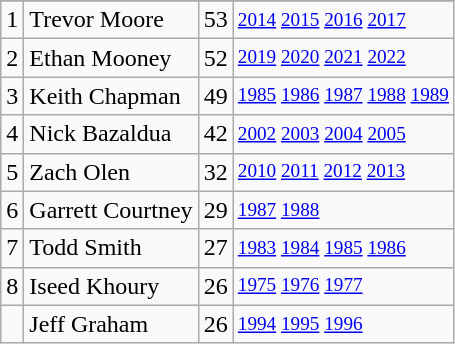<table class="wikitable">
<tr>
</tr>
<tr>
<td>1</td>
<td>Trevor Moore</td>
<td>53</td>
<td style="font-size:80%;"><a href='#'>2014</a> <a href='#'>2015</a> <a href='#'>2016</a> <a href='#'>2017</a></td>
</tr>
<tr>
<td>2</td>
<td>Ethan Mooney</td>
<td>52</td>
<td style="font-size:80%;"><a href='#'>2019</a> <a href='#'>2020</a> <a href='#'>2021</a> <a href='#'>2022</a></td>
</tr>
<tr>
<td>3</td>
<td>Keith Chapman</td>
<td>49</td>
<td style="font-size:80%;"><a href='#'>1985</a> <a href='#'>1986</a> <a href='#'>1987</a> <a href='#'>1988</a> <a href='#'>1989</a></td>
</tr>
<tr>
<td>4</td>
<td>Nick Bazaldua</td>
<td>42</td>
<td style="font-size:80%;"><a href='#'>2002</a> <a href='#'>2003</a> <a href='#'>2004</a> <a href='#'>2005</a></td>
</tr>
<tr>
<td>5</td>
<td>Zach Olen</td>
<td>32</td>
<td style="font-size:80%;"><a href='#'>2010</a> <a href='#'>2011</a> <a href='#'>2012</a> <a href='#'>2013</a></td>
</tr>
<tr>
<td>6</td>
<td>Garrett Courtney</td>
<td>29</td>
<td style="font-size:80%;"><a href='#'>1987</a> <a href='#'>1988</a></td>
</tr>
<tr>
<td>7</td>
<td>Todd Smith</td>
<td>27</td>
<td style="font-size:80%;"><a href='#'>1983</a> <a href='#'>1984</a> <a href='#'>1985</a> <a href='#'>1986</a></td>
</tr>
<tr>
<td>8</td>
<td>Iseed Khoury</td>
<td>26</td>
<td style="font-size:80%;"><a href='#'>1975</a> <a href='#'>1976</a> <a href='#'>1977</a></td>
</tr>
<tr>
<td></td>
<td>Jeff Graham</td>
<td>26</td>
<td style="font-size:80%;"><a href='#'>1994</a> <a href='#'>1995</a> <a href='#'>1996</a></td>
</tr>
</table>
